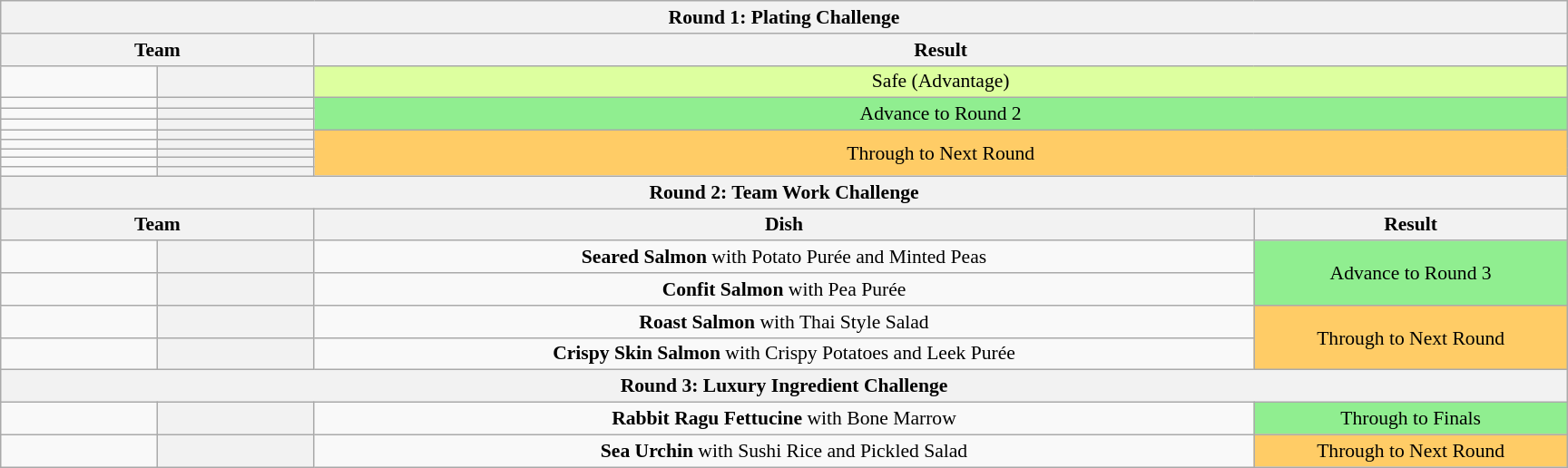<table class="wikitable plainrowheaders" style="margin:1em auto; text-align:center; font-size:90%; width:80em;">
<tr>
<th colspan="4" >Round 1: Plating Challenge</th>
</tr>
<tr>
<th style="width:20%;" colspan="2">Team</th>
<th colspan="2" style="width:60%;">Result</th>
</tr>
<tr>
<td></td>
<th></th>
<td colspan="2" bgcolor="DDFF9F">Safe (Advantage)</td>
</tr>
<tr>
<td></td>
<th></th>
<td colspan="2" rowspan="3" style="background:lightgreen">Advance to Round 2</td>
</tr>
<tr>
<td></td>
<th></th>
</tr>
<tr>
<td></td>
<th></th>
</tr>
<tr>
<td></td>
<th></th>
<td colspan="2" rowspan="5" bgcolor="FFCC66">Through to Next Round</td>
</tr>
<tr>
<td></td>
<th></th>
</tr>
<tr>
<td></td>
<th></th>
</tr>
<tr>
<td></td>
<th></th>
</tr>
<tr>
<td></td>
<th></th>
</tr>
<tr>
<th colspan="4" >Round 2: Team Work Challenge</th>
</tr>
<tr>
<th style="width:20%;" colspan="2">Team</th>
<th style="width:60%;">Dish</th>
<th style="width:20%;">Result</th>
</tr>
<tr>
<td></td>
<th></th>
<td><strong>Seared Salmon</strong> with Potato Purée and Minted Peas</td>
<td rowspan="2" style="background:lightgreen">Advance to Round 3</td>
</tr>
<tr>
<td></td>
<th></th>
<td><strong>Confit Salmon</strong> with Pea Purée</td>
</tr>
<tr>
<td></td>
<th></th>
<td><strong>Roast Salmon</strong> with Thai Style Salad</td>
<td rowspan="2" bgcolor="FFCC66">Through to Next Round</td>
</tr>
<tr>
<td></td>
<th></th>
<td><strong>Crispy Skin Salmon</strong> with Crispy Potatoes and Leek Purée</td>
</tr>
<tr>
<th colspan="4" >Round 3: Luxury Ingredient Challenge</th>
</tr>
<tr>
<td></td>
<th></th>
<td><strong>Rabbit Ragu Fettucine</strong> with Bone Marrow</td>
<td style="background:lightgreen">Through to Finals</td>
</tr>
<tr>
<td></td>
<th></th>
<td><strong>Sea Urchin</strong> with Sushi Rice and Pickled Salad</td>
<td bgcolor="FFCC66">Through to Next Round</td>
</tr>
</table>
